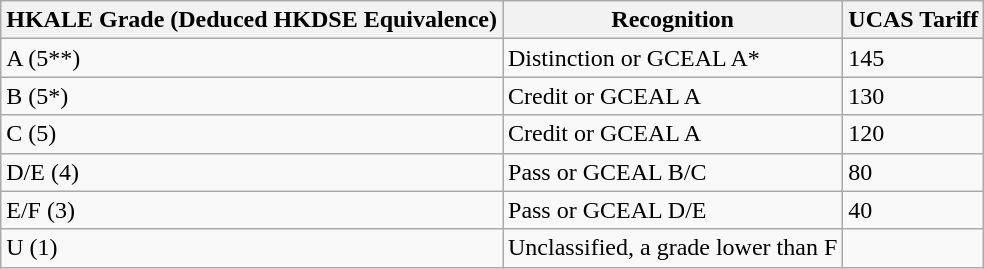<table class="wikitable">
<tr>
<th>HKALE Grade (Deduced HKDSE Equivalence)</th>
<th>Recognition</th>
<th>UCAS Tariff</th>
</tr>
<tr>
<td>A (5**)</td>
<td>Distinction or GCEAL A*</td>
<td>145</td>
</tr>
<tr>
<td>B (5*)</td>
<td>Credit or GCEAL A</td>
<td>130</td>
</tr>
<tr>
<td>C (5)</td>
<td>Credit or GCEAL A</td>
<td>120</td>
</tr>
<tr>
<td>D/E (4)</td>
<td>Pass or GCEAL B/C</td>
<td>80</td>
</tr>
<tr>
<td>E/F (3)</td>
<td>Pass or GCEAL D/E</td>
<td>40</td>
</tr>
<tr>
<td>U (1)</td>
<td>Unclassified, a grade lower than F</td>
<td></td>
</tr>
</table>
